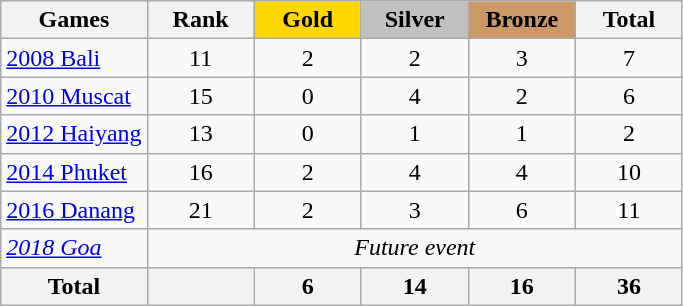<table class="wikitable sortable" style="margin-top:0; text-align:center;">
<tr>
<th>Games</th>
<th style="width:4em;">Rank</th>
<td style="background:gold; width:4em;"><strong>Gold</strong></td>
<td style="background:silver; width:4em;"><strong>Silver</strong></td>
<td style="background:#c96; width:4em;"><strong>Bronze</strong></td>
<th style="width:4em;">Total</th>
</tr>
<tr>
<td align=left><a href='#'>2008 Bali</a></td>
<td>11</td>
<td>2</td>
<td>2</td>
<td>3</td>
<td>7</td>
</tr>
<tr>
<td align=left><a href='#'>2010 Muscat</a></td>
<td>15</td>
<td>0</td>
<td>4</td>
<td>2</td>
<td>6</td>
</tr>
<tr>
<td align=left><a href='#'>2012 Haiyang</a></td>
<td>13</td>
<td>0</td>
<td>1</td>
<td>1</td>
<td>2</td>
</tr>
<tr>
<td align=left><a href='#'>2014 Phuket</a></td>
<td>16</td>
<td>2</td>
<td>4</td>
<td>4</td>
<td>10</td>
</tr>
<tr>
<td align=left><a href='#'>2016 Danang</a></td>
<td>21</td>
<td>2</td>
<td>3</td>
<td>6</td>
<td>11</td>
</tr>
<tr>
<td align=left><em><a href='#'>2018 Goa</a></em></td>
<td colspan=5><em>Future event</em></td>
</tr>
<tr>
<th>Total</th>
<th></th>
<th>6</th>
<th>14</th>
<th>16</th>
<th>36</th>
</tr>
</table>
